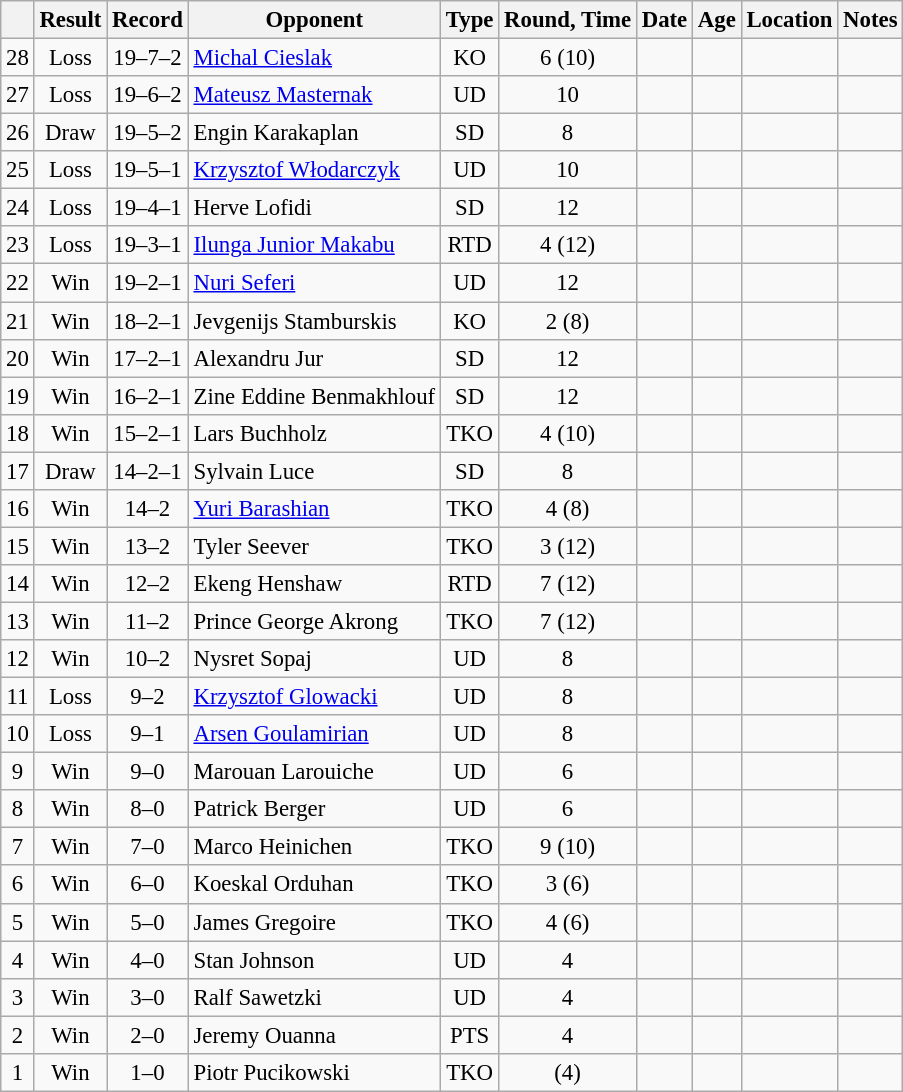<table class="wikitable" style="text-align:center; font-size:95%">
<tr>
<th></th>
<th>Result</th>
<th>Record</th>
<th>Opponent</th>
<th>Type</th>
<th>Round, Time</th>
<th>Date</th>
<th>Age</th>
<th>Location</th>
<th>Notes</th>
</tr>
<tr>
<td>28</td>
<td>Loss</td>
<td>19–7–2</td>
<td align=left><a href='#'>Michal Cieslak</a></td>
<td>KO</td>
<td>6 (10) </td>
<td align=left></td>
<td></td>
<td align=left></td>
<td></td>
</tr>
<tr>
<td>27</td>
<td>Loss</td>
<td>19–6–2</td>
<td align=left><a href='#'>Mateusz Masternak</a></td>
<td>UD</td>
<td>10</td>
<td align=left></td>
<td></td>
<td align=left></td>
<td></td>
</tr>
<tr>
<td>26</td>
<td>Draw</td>
<td>19–5–2</td>
<td align=left>Engin Karakaplan</td>
<td>SD</td>
<td>8</td>
<td align=left></td>
<td></td>
<td align=left></td>
<td></td>
</tr>
<tr>
<td>25</td>
<td>Loss</td>
<td>19–5–1</td>
<td align=left><a href='#'>Krzysztof Włodarczyk</a></td>
<td>UD</td>
<td>10</td>
<td align=left></td>
<td></td>
<td align=left></td>
<td></td>
</tr>
<tr>
<td>24</td>
<td>Loss</td>
<td>19–4–1</td>
<td align=left>Herve Lofidi</td>
<td>SD</td>
<td>12</td>
<td align=left></td>
<td></td>
<td align=left></td>
<td align=left></td>
</tr>
<tr>
<td>23</td>
<td>Loss</td>
<td>19–3–1</td>
<td align=left><a href='#'>Ilunga Junior Makabu</a></td>
<td>RTD</td>
<td>4 (12) </td>
<td align=left></td>
<td></td>
<td align=left></td>
<td align=left></td>
</tr>
<tr>
<td>22</td>
<td>Win</td>
<td>19–2–1</td>
<td align=left><a href='#'>Nuri Seferi</a></td>
<td>UD</td>
<td>12</td>
<td align=left></td>
<td></td>
<td align=left></td>
<td align=left></td>
</tr>
<tr>
<td>21</td>
<td>Win</td>
<td>18–2–1</td>
<td align=left>Jevgenijs Stamburskis</td>
<td>KO</td>
<td>2 (8) </td>
<td align=left></td>
<td></td>
<td align=left></td>
<td></td>
</tr>
<tr>
<td>20</td>
<td>Win</td>
<td>17–2–1</td>
<td align=left>Alexandru Jur</td>
<td>SD</td>
<td>12</td>
<td align=left></td>
<td></td>
<td align=left></td>
<td align=left></td>
</tr>
<tr>
<td>19</td>
<td>Win</td>
<td>16–2–1</td>
<td align=left>Zine Eddine Benmakhlouf</td>
<td>SD</td>
<td>12</td>
<td align=left></td>
<td></td>
<td align=left></td>
<td align=left></td>
</tr>
<tr>
<td>18</td>
<td>Win</td>
<td>15–2–1</td>
<td align=left>Lars Buchholz</td>
<td>TKO</td>
<td>4 (10) </td>
<td align=left></td>
<td></td>
<td align=left></td>
<td align=left></td>
</tr>
<tr>
<td>17</td>
<td>Draw</td>
<td>14–2–1</td>
<td align=left>Sylvain Luce</td>
<td>SD</td>
<td>8</td>
<td align=left></td>
<td></td>
<td align=left></td>
<td></td>
</tr>
<tr>
<td>16</td>
<td>Win</td>
<td>14–2</td>
<td align=left><a href='#'>Yuri Barashian</a></td>
<td>TKO</td>
<td>4 (8) </td>
<td align=left></td>
<td></td>
<td align=left></td>
<td></td>
</tr>
<tr>
<td>15</td>
<td>Win</td>
<td>13–2</td>
<td align=left>Tyler Seever</td>
<td>TKO</td>
<td>3 (12) </td>
<td align=left></td>
<td></td>
<td align=left></td>
<td align=left></td>
</tr>
<tr>
<td>14</td>
<td>Win</td>
<td>12–2</td>
<td align=left>Ekeng Henshaw</td>
<td>RTD</td>
<td>7 (12) </td>
<td align=left></td>
<td></td>
<td align=left></td>
<td align=left></td>
</tr>
<tr>
<td>13</td>
<td>Win</td>
<td>11–2</td>
<td align=left>Prince George Akrong</td>
<td>TKO</td>
<td>7 (12) </td>
<td align=left></td>
<td></td>
<td align=left></td>
<td align=left></td>
</tr>
<tr>
<td>12</td>
<td>Win</td>
<td>10–2</td>
<td align=left>Nysret Sopaj</td>
<td>UD</td>
<td>8</td>
<td align=left></td>
<td></td>
<td align=left></td>
<td align=left></td>
</tr>
<tr>
<td>11</td>
<td>Loss</td>
<td>9–2</td>
<td align=left><a href='#'>Krzysztof Glowacki</a></td>
<td>UD</td>
<td>8</td>
<td align=left></td>
<td></td>
<td align=left></td>
<td></td>
</tr>
<tr>
<td>10</td>
<td>Loss</td>
<td>9–1</td>
<td align=left><a href='#'>Arsen Goulamirian</a></td>
<td>UD</td>
<td>8</td>
<td align=left></td>
<td></td>
<td align=left></td>
<td></td>
</tr>
<tr>
<td>9</td>
<td>Win</td>
<td>9–0</td>
<td align=left>Marouan Larouiche</td>
<td>UD</td>
<td>6</td>
<td align=left></td>
<td></td>
<td align=left></td>
<td></td>
</tr>
<tr>
<td>8</td>
<td>Win</td>
<td>8–0</td>
<td align=left>Patrick Berger</td>
<td>UD</td>
<td>6</td>
<td align=left></td>
<td></td>
<td align=left></td>
<td></td>
</tr>
<tr>
<td>7</td>
<td>Win</td>
<td>7–0</td>
<td align=left>Marco Heinichen</td>
<td>TKO</td>
<td>9 (10) </td>
<td align=left></td>
<td></td>
<td align=left></td>
<td align=left></td>
</tr>
<tr>
<td>6</td>
<td>Win</td>
<td>6–0</td>
<td align=left>Koeskal Orduhan</td>
<td>TKO</td>
<td>3 (6)<br></td>
<td align=left></td>
<td></td>
<td align=left></td>
<td></td>
</tr>
<tr>
<td>5</td>
<td>Win</td>
<td>5–0</td>
<td align=left>James Gregoire</td>
<td>TKO</td>
<td>4 (6)<br></td>
<td align=left></td>
<td></td>
<td align=left></td>
<td align=left></td>
</tr>
<tr>
<td>4</td>
<td>Win</td>
<td>4–0</td>
<td align=left>Stan Johnson</td>
<td>UD</td>
<td>4</td>
<td align=left></td>
<td></td>
<td align=left></td>
<td></td>
</tr>
<tr>
<td>3</td>
<td>Win</td>
<td>3–0</td>
<td align=left>Ralf Sawetzki</td>
<td>UD</td>
<td>4</td>
<td align=left></td>
<td></td>
<td align=left></td>
<td></td>
</tr>
<tr>
<td>2</td>
<td>Win</td>
<td>2–0</td>
<td align=left>Jeremy Ouanna</td>
<td>PTS</td>
<td>4</td>
<td align=left></td>
<td></td>
<td align=left></td>
<td></td>
</tr>
<tr>
<td>1</td>
<td>Win</td>
<td>1–0</td>
<td align=left>Piotr Pucikowski</td>
<td>TKO</td>
<td>(4)<br></td>
<td align=left></td>
<td></td>
<td align=left></td>
<td></td>
</tr>
</table>
